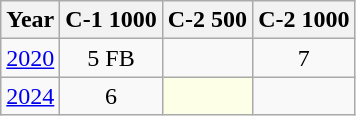<table class="wikitable" style="text-align:center;">
<tr>
<th>Year</th>
<th>C-1 1000</th>
<th>C-2 500</th>
<th>C-2 1000</th>
</tr>
<tr>
<td><a href='#'>2020</a></td>
<td>5 FB</td>
<td></td>
<td>7</td>
</tr>
<tr>
<td><a href='#'>2024</a></td>
<td>6</td>
<td style="background:#fdffe7"></td>
<td></td>
</tr>
</table>
